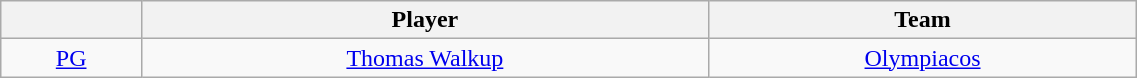<table class="wikitable" style="text-align: center;" width="60%">
<tr>
<th style="text-align:center;"></th>
<th style="text-align:center;">Player</th>
<th style="text-align:center;">Team</th>
</tr>
<tr>
<td style="text-align:center;"><a href='#'>PG</a></td>
<td> <a href='#'>Thomas Walkup</a></td>
<td><a href='#'>Olympiacos</a></td>
</tr>
</table>
